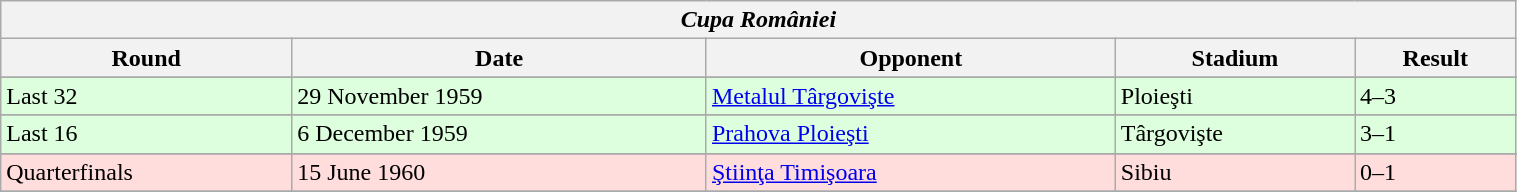<table class="wikitable" style="width:80%;">
<tr>
<th colspan="5" style="text-align:center;"><em>Cupa României</em></th>
</tr>
<tr>
<th>Round</th>
<th>Date</th>
<th>Opponent</th>
<th>Stadium</th>
<th>Result</th>
</tr>
<tr>
</tr>
<tr bgcolor="#ddffdd">
<td>Last 32</td>
<td>29 November 1959</td>
<td><a href='#'>Metalul Târgovişte</a></td>
<td>Ploieşti</td>
<td>4–3</td>
</tr>
<tr>
</tr>
<tr bgcolor="#ddffdd">
<td>Last 16</td>
<td>6 December 1959</td>
<td><a href='#'>Prahova Ploieşti</a></td>
<td>Târgovişte</td>
<td>3–1</td>
</tr>
<tr>
</tr>
<tr bgcolor="#ffdddd">
<td>Quarterfinals</td>
<td>15 June 1960</td>
<td><a href='#'>Ştiinţa Timişoara</a></td>
<td>Sibiu</td>
<td>0–1</td>
</tr>
<tr>
</tr>
</table>
